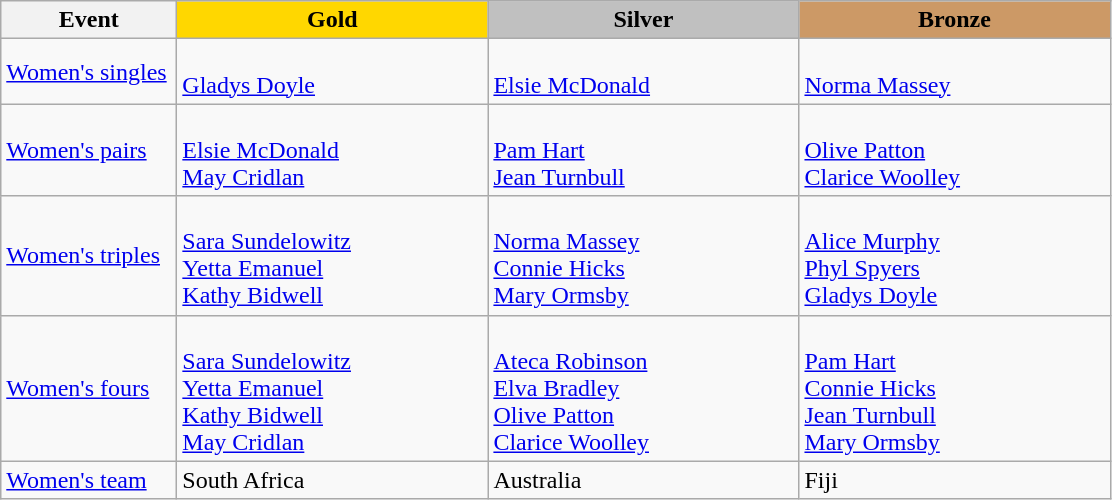<table class="wikitable" style="font-size: 100%">
<tr>
<th width=110>Event</th>
<th width=200 style="background-color: gold;">Gold</th>
<th width=200 style="background-color: silver;">Silver</th>
<th width=200 style="background-color: #cc9966;">Bronze</th>
</tr>
<tr>
<td><a href='#'>Women's singles</a></td>
<td><br> <a href='#'>Gladys Doyle</a></td>
<td><br> <a href='#'>Elsie McDonald</a></td>
<td><br> <a href='#'>Norma Massey</a></td>
</tr>
<tr>
<td><a href='#'>Women's pairs</a></td>
<td> <br><a href='#'>Elsie McDonald</a> <br> <a href='#'>May Cridlan</a></td>
<td> <br>  <a href='#'>Pam Hart</a> <br><a href='#'>Jean Turnbull</a></td>
<td> <br>  <a href='#'>Olive Patton</a> <br> <a href='#'>Clarice Woolley</a></td>
</tr>
<tr>
<td><a href='#'>Women's triples</a></td>
<td><br> <a href='#'>Sara Sundelowitz</a><br> <a href='#'>Yetta Emanuel</a> <br> <a href='#'>Kathy Bidwell</a></td>
<td><br>     <a href='#'>Norma Massey</a><br> <a href='#'>Connie Hicks</a> <br> <a href='#'>Mary Ormsby</a></td>
<td><br>    <a href='#'>Alice Murphy</a><br> <a href='#'>Phyl Spyers</a> <br> <a href='#'>Gladys Doyle</a></td>
</tr>
<tr>
<td><a href='#'>Women's fours</a></td>
<td><br> <a href='#'>Sara Sundelowitz</a> <br> <a href='#'>Yetta Emanuel</a><br> <a href='#'>Kathy Bidwell</a><br> <a href='#'>May Cridlan</a></td>
<td><br><a href='#'>Ateca Robinson</a><br> <a href='#'>Elva Bradley</a><br> <a href='#'>Olive Patton</a> <br> <a href='#'>Clarice Woolley</a></td>
<td><br> <a href='#'>Pam Hart</a><br> <a href='#'>Connie Hicks</a><br> <a href='#'>Jean Turnbull</a> <br> <a href='#'>Mary Ormsby</a></td>
</tr>
<tr>
<td><a href='#'>Women's team</a></td>
<td> South Africa</td>
<td> Australia</td>
<td> Fiji</td>
</tr>
</table>
